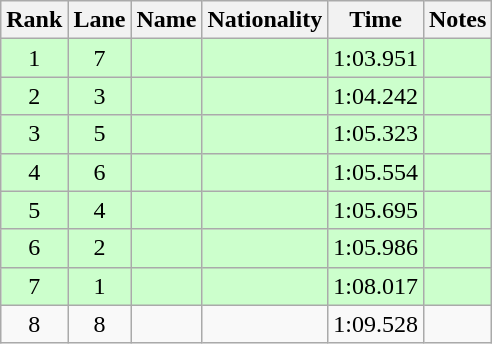<table class="wikitable sortable" style="text-align:center">
<tr>
<th>Rank</th>
<th>Lane</th>
<th>Name</th>
<th>Nationality</th>
<th>Time</th>
<th>Notes</th>
</tr>
<tr bgcolor=ccffcc>
<td>1</td>
<td>7</td>
<td align=left></td>
<td align=left></td>
<td>1:03.951</td>
<td><strong></strong></td>
</tr>
<tr bgcolor=ccffcc>
<td>2</td>
<td>3</td>
<td align=left></td>
<td align=left></td>
<td>1:04.242</td>
<td><strong></strong></td>
</tr>
<tr bgcolor=ccffcc>
<td>3</td>
<td>5</td>
<td align=left></td>
<td align=left></td>
<td>1:05.323</td>
<td><strong></strong></td>
</tr>
<tr bgcolor=ccffcc>
<td>4</td>
<td>6</td>
<td align=left></td>
<td align=left></td>
<td>1:05.554</td>
<td><strong></strong></td>
</tr>
<tr bgcolor=ccffcc>
<td>5</td>
<td>4</td>
<td align=left></td>
<td align=left></td>
<td>1:05.695</td>
<td><strong></strong></td>
</tr>
<tr bgcolor=ccffcc>
<td>6</td>
<td>2</td>
<td align=left></td>
<td align=left></td>
<td>1:05.986</td>
<td><strong></strong></td>
</tr>
<tr bgcolor=ccffcc>
<td>7</td>
<td>1</td>
<td align=left></td>
<td align=left></td>
<td>1:08.017</td>
<td><strong></strong></td>
</tr>
<tr>
<td>8</td>
<td>8</td>
<td align=left></td>
<td align=left></td>
<td>1:09.528</td>
<td></td>
</tr>
</table>
